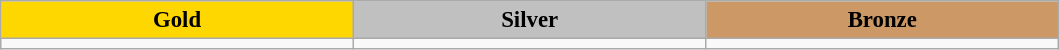<table class="wikitable" style="font-size:95%;">
<tr align="center">
<th style="width: 15em;background:gold">Gold</th>
<th style="width: 15em;background:silver">Silver</th>
<th style="width: 15em;background:#CC9966">Bronze</th>
</tr>
<tr valign="top">
<td></td>
<td></td>
<td></td>
</tr>
</table>
